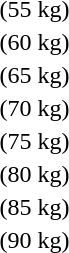<table>
<tr>
<td rowspan=2>(55 kg)<br></td>
<td rowspan=2></td>
<td rowspan=2></td>
<td></td>
</tr>
<tr>
<td></td>
</tr>
<tr>
<td rowspan=2>(60 kg)<br></td>
<td rowspan=2></td>
<td rowspan=2></td>
<td></td>
</tr>
<tr>
<td></td>
</tr>
<tr>
<td rowspan=2>(65 kg)<br></td>
<td rowspan=2></td>
<td rowspan=2></td>
<td></td>
</tr>
<tr>
<td></td>
</tr>
<tr>
<td rowspan=2>(70 kg)<br></td>
<td rowspan=2></td>
<td rowspan=2></td>
<td></td>
</tr>
<tr>
<td></td>
</tr>
<tr>
<td rowspan=2>(75 kg)<br></td>
<td rowspan=2></td>
<td rowspan=2></td>
<td></td>
</tr>
<tr>
<td></td>
</tr>
<tr>
<td rowspan=2>(80 kg)<br></td>
<td rowspan=2></td>
<td rowspan=2></td>
<td></td>
</tr>
<tr>
<td></td>
</tr>
<tr>
<td rowspan=2>(85 kg)<br></td>
<td rowspan=2></td>
<td rowspan=2></td>
<td></td>
</tr>
<tr>
<td></td>
</tr>
<tr>
<td rowspan=2>(90 kg)<br></td>
<td rowspan=2></td>
<td rowspan=2></td>
<td></td>
</tr>
<tr>
<td></td>
</tr>
<tr>
</tr>
</table>
